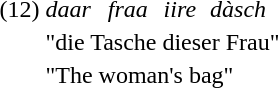<table>
<tr>
<td>(12)</td>
<td><em>daar</em></td>
<td><em>fraa</em></td>
<td><em>iire</em></td>
<td><em>dàsch</em></td>
</tr>
<tr>
<td></td>
<td colspan="4">"die Tasche dieser Frau"</td>
</tr>
<tr>
<td></td>
<td colspan="4">"The woman's bag"</td>
</tr>
</table>
